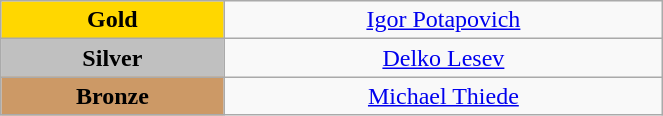<table class="wikitable" style="text-align:center; " width="35%">
<tr>
<td bgcolor="gold"><strong>Gold</strong></td>
<td><a href='#'>Igor Potapovich</a><br>  <small><em></em></small></td>
</tr>
<tr>
<td bgcolor="silver"><strong>Silver</strong></td>
<td><a href='#'>Delko Lesev</a><br>  <small><em></em></small></td>
</tr>
<tr>
<td bgcolor="CC9966"><strong>Bronze</strong></td>
<td><a href='#'>Michael Thiede</a><br>  <small><em></em></small></td>
</tr>
</table>
